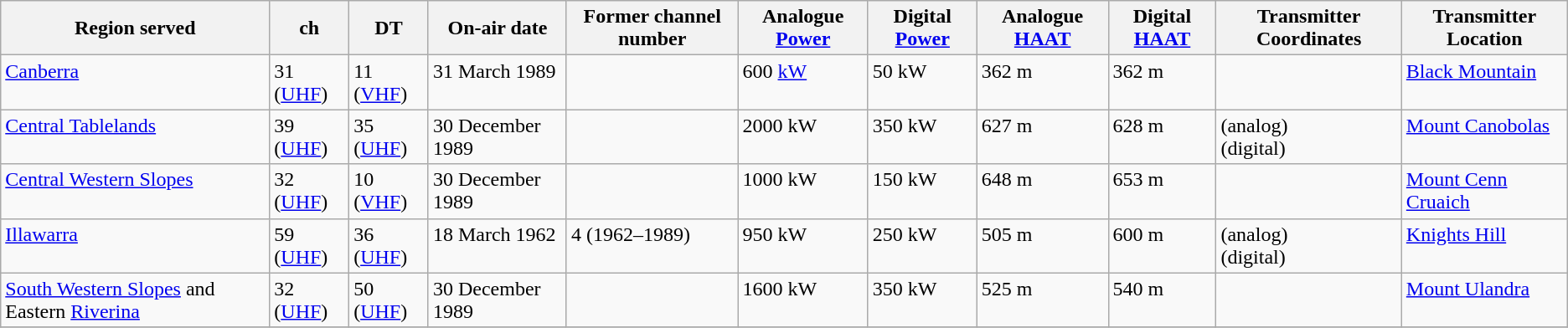<table class="wikitable">
<tr>
<th>Region served</th>
<th>ch</th>
<th>DT</th>
<th>On-air date</th>
<th>Former channel number</th>
<th>Analogue <a href='#'>Power</a></th>
<th>Digital <a href='#'>Power</a></th>
<th>Analogue <a href='#'>HAAT</a></th>
<th>Digital <a href='#'>HAAT</a></th>
<th>Transmitter Coordinates</th>
<th>Transmitter Location</th>
</tr>
<tr style="vertical-align: top; text-align: left;">
<td><a href='#'>Canberra</a></td>
<td>31 (<a href='#'>UHF</a>)</td>
<td>11 (<a href='#'>VHF</a>)</td>
<td>31 March 1989</td>
<td></td>
<td>600 <a href='#'>kW</a></td>
<td>50 kW</td>
<td>362 m</td>
<td>362 m</td>
<td></td>
<td><a href='#'>Black Mountain</a></td>
</tr>
<tr style="vertical-align: top; text-align: left;">
<td><a href='#'>Central Tablelands</a></td>
<td>39 (<a href='#'>UHF</a>)</td>
<td>35 (<a href='#'>UHF</a>)</td>
<td>30 December 1989</td>
<td></td>
<td>2000 kW</td>
<td>350 kW</td>
<td>627 m</td>
<td>628 m</td>
<td> (analog)<br> (digital)</td>
<td><a href='#'>Mount Canobolas</a></td>
</tr>
<tr style="vertical-align: top; text-align: left;">
<td><a href='#'>Central Western Slopes</a></td>
<td>32 (<a href='#'>UHF</a>)</td>
<td>10 (<a href='#'>VHF</a>)</td>
<td>30 December 1989</td>
<td></td>
<td>1000 kW</td>
<td>150 kW</td>
<td>648 m</td>
<td>653 m</td>
<td></td>
<td><a href='#'>Mount Cenn Cruaich</a></td>
</tr>
<tr style="vertical-align: top; text-align: left;">
<td><a href='#'>Illawarra</a></td>
<td>59 (<a href='#'>UHF</a>)</td>
<td>36 (<a href='#'>UHF</a>)</td>
<td>18 March 1962</td>
<td>4 (1962–1989)</td>
<td>950 kW</td>
<td>250 kW</td>
<td>505 m</td>
<td>600 m</td>
<td> (analog)<br> (digital)</td>
<td><a href='#'>Knights Hill</a></td>
</tr>
<tr style="vertical-align: top; text-align: left;">
<td><a href='#'>South Western Slopes</a> and Eastern <a href='#'>Riverina</a></td>
<td>32 (<a href='#'>UHF</a>)</td>
<td>50 (<a href='#'>UHF</a>)</td>
<td>30 December 1989</td>
<td></td>
<td>1600 kW</td>
<td>350 kW</td>
<td>525 m</td>
<td>540 m</td>
<td></td>
<td><a href='#'>Mount Ulandra</a></td>
</tr>
<tr style="vertical-align: top; text-align: left;">
</tr>
</table>
